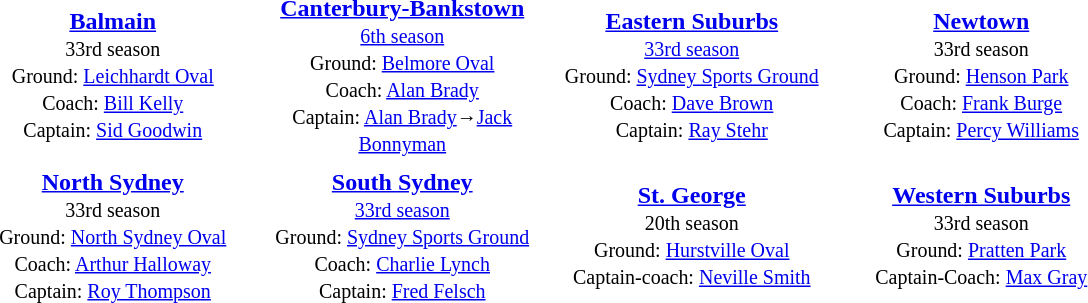<table align="center" class="toccolours" style="text-valign: center;" cellpadding=3 cellspacing=2>
<tr>
<th width=185></th>
<th width=185></th>
<th width=185></th>
<th width=185></th>
</tr>
<tr>
<td align="center"><strong><a href='#'>Balmain</a></strong><br><small>33rd season<br>Ground: <a href='#'>Leichhardt Oval</a><br>
Coach: <a href='#'>Bill Kelly</a><br>Captain: <a href='#'>Sid Goodwin</a></small></td>
<td align="center"><strong><a href='#'>Canterbury-Bankstown</a></strong><br><small><a href='#'>6th season</a><br>Ground: <a href='#'>Belmore Oval</a><br>
Coach: <a href='#'>Alan Brady</a><br>Captain: <a href='#'>Alan Brady</a>→<a href='#'>Jack Bonnyman</a></small></td>
<td align="center"><strong><a href='#'>Eastern Suburbs</a></strong><br><small><a href='#'>33rd season</a><br>Ground: <a href='#'>Sydney Sports Ground</a><br>
Coach: <a href='#'>Dave Brown</a><br>Captain: <a href='#'>Ray Stehr</a></small></td>
<td align="center"><strong><a href='#'>Newtown</a></strong><br><small>33rd season<br>Ground: <a href='#'>Henson Park</a><br>
Coach: <a href='#'>Frank Burge</a><br>Captain: <a href='#'>Percy Williams</a></small></td>
</tr>
<tr>
<td align="center"><strong><a href='#'>North Sydney</a></strong><br><small>33rd season<br>Ground: <a href='#'>North Sydney Oval</a><br>
Coach: <a href='#'>Arthur Halloway</a><br>Captain: <a href='#'>Roy Thompson</a></small></td>
<td align="center"><strong><a href='#'>South Sydney</a></strong><br><small><a href='#'>33rd season</a><br>Ground: <a href='#'>Sydney Sports Ground</a><br>
Coach: <a href='#'>Charlie Lynch</a><br>Captain: <a href='#'>Fred Felsch</a></small></td>
<td align="center"><strong><a href='#'>St. George</a></strong><br><small>20th season<br>Ground: <a href='#'>Hurstville Oval</a><br>
Captain-coach: <a href='#'>Neville Smith</a></small></td>
<td align="center"><strong><a href='#'>Western Suburbs</a></strong><br><small>33rd season<br>Ground: <a href='#'>Pratten Park</a><br>
Captain-Coach: <a href='#'>Max Gray</a></small></td>
</tr>
</table>
